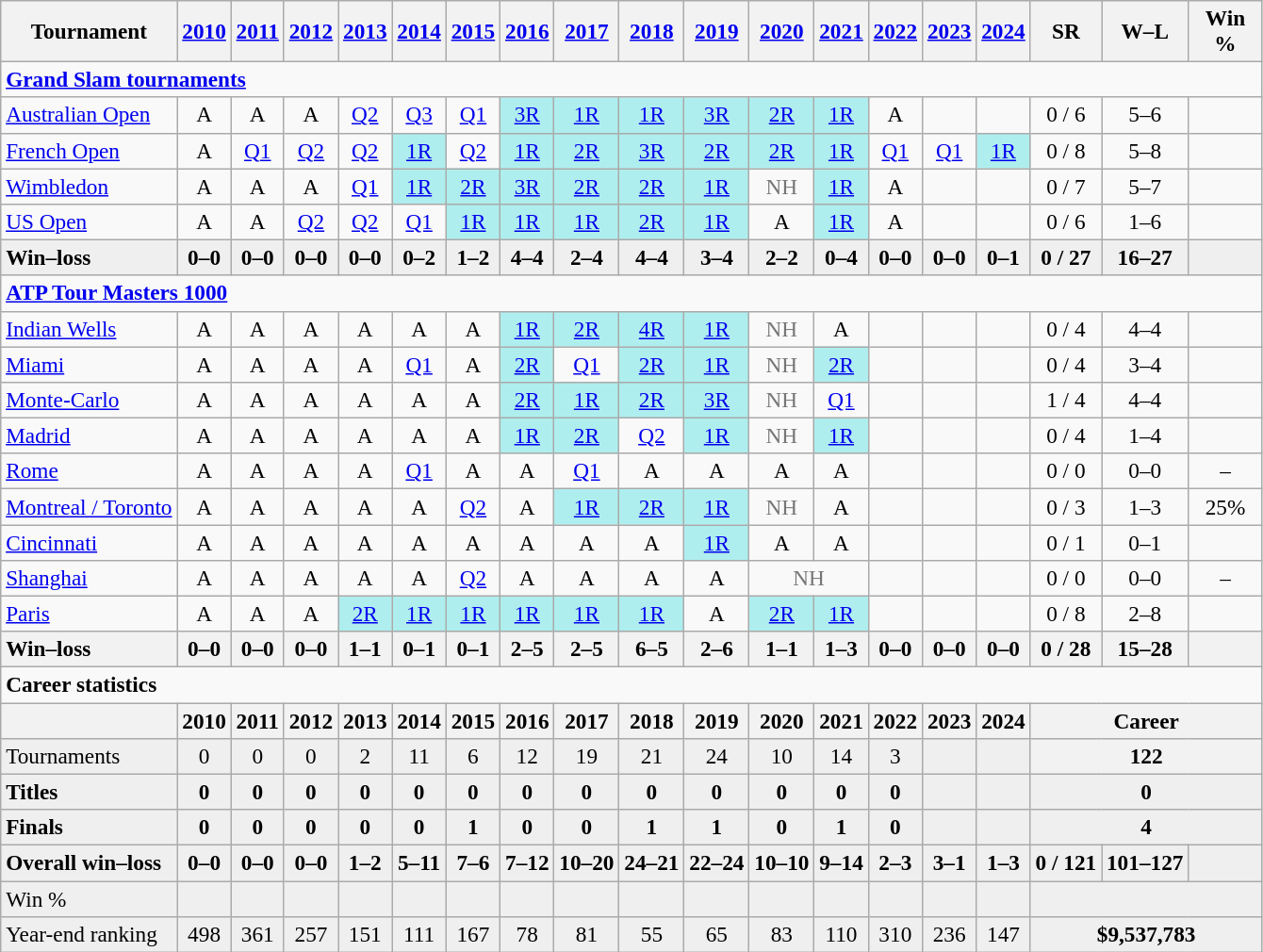<table class=wikitable style=text-align:center;font-size:97%>
<tr>
<th>Tournament</th>
<th><a href='#'>2010</a></th>
<th><a href='#'>2011</a></th>
<th><a href='#'>2012</a></th>
<th><a href='#'>2013</a></th>
<th><a href='#'>2014</a></th>
<th><a href='#'>2015</a></th>
<th><a href='#'>2016</a></th>
<th><a href='#'>2017</a></th>
<th><a href='#'>2018</a></th>
<th><a href='#'>2019</a></th>
<th><a href='#'>2020</a></th>
<th><a href='#'>2021</a></th>
<th><a href='#'>2022</a></th>
<th><a href='#'>2023</a></th>
<th><a href='#'>2024</a></th>
<th>SR</th>
<th>W–L</th>
<th width=45>Win %</th>
</tr>
<tr>
<td colspan="19" align="left"><strong><a href='#'>Grand Slam tournaments</a></strong></td>
</tr>
<tr>
<td align=left><a href='#'>Australian Open</a></td>
<td>A</td>
<td>A</td>
<td>A</td>
<td><a href='#'>Q2</a></td>
<td><a href='#'>Q3</a></td>
<td><a href='#'>Q1</a></td>
<td bgcolor=afeeee><a href='#'>3R</a></td>
<td bgcolor=afeeee><a href='#'>1R</a></td>
<td bgcolor=afeeee><a href='#'>1R</a></td>
<td bgcolor=afeeee><a href='#'>3R</a></td>
<td bgcolor=afeeee><a href='#'>2R</a></td>
<td bgcolor=afeeee><a href='#'>1R</a></td>
<td>A</td>
<td></td>
<td></td>
<td>0 / 6</td>
<td>5–6</td>
<td></td>
</tr>
<tr>
<td align=left><a href='#'>French Open</a></td>
<td>A</td>
<td><a href='#'>Q1</a></td>
<td><a href='#'>Q2</a></td>
<td><a href='#'>Q2</a></td>
<td bgcolor=afeeee><a href='#'>1R</a></td>
<td><a href='#'>Q2</a></td>
<td bgcolor=afeeee><a href='#'>1R</a></td>
<td bgcolor=afeeee><a href='#'>2R</a></td>
<td bgcolor=afeeee><a href='#'>3R</a></td>
<td bgcolor=afeeee><a href='#'>2R</a></td>
<td bgcolor=afeeee><a href='#'>2R</a></td>
<td bgcolor=afeeee><a href='#'>1R</a></td>
<td><a href='#'>Q1</a></td>
<td><a href='#'>Q1</a></td>
<td bgcolor=afeeee><a href='#'>1R</a></td>
<td>0 / 8</td>
<td>5–8</td>
<td></td>
</tr>
<tr>
<td align=left><a href='#'>Wimbledon</a></td>
<td>A</td>
<td>A</td>
<td>A</td>
<td><a href='#'>Q1</a></td>
<td bgcolor=afeeee><a href='#'>1R</a></td>
<td bgcolor=afeeee><a href='#'>2R</a></td>
<td bgcolor=afeeee><a href='#'>3R</a></td>
<td bgcolor=afeeee><a href='#'>2R</a></td>
<td bgcolor=afeeee><a href='#'>2R</a></td>
<td bgcolor=afeeee><a href='#'>1R</a></td>
<td style=color:#767676>NH</td>
<td bgcolor=afeeee><a href='#'>1R</a></td>
<td>A</td>
<td></td>
<td></td>
<td>0 / 7</td>
<td>5–7</td>
<td></td>
</tr>
<tr>
<td align=left><a href='#'>US Open</a></td>
<td>A</td>
<td>A</td>
<td><a href='#'>Q2</a></td>
<td><a href='#'>Q2</a></td>
<td><a href='#'>Q1</a></td>
<td bgcolor=afeeee><a href='#'>1R</a></td>
<td bgcolor=afeeee><a href='#'>1R</a></td>
<td bgcolor=afeeee><a href='#'>1R</a></td>
<td bgcolor=afeeee><a href='#'>2R</a></td>
<td bgcolor=afeeee><a href='#'>1R</a></td>
<td>A</td>
<td bgcolor=afeeee><a href='#'>1R</a></td>
<td>A</td>
<td></td>
<td></td>
<td>0 / 6</td>
<td>1–6</td>
<td></td>
</tr>
<tr style=font-weight:bold;background:#efefef>
<td style=text-align:left>Win–loss</td>
<td>0–0</td>
<td>0–0</td>
<td>0–0</td>
<td>0–0</td>
<td>0–2</td>
<td>1–2</td>
<td>4–4</td>
<td>2–4</td>
<td>4–4</td>
<td>3–4</td>
<td>2–2</td>
<td>0–4</td>
<td>0–0</td>
<td>0–0</td>
<td>0–1</td>
<td>0 / 27</td>
<td>16–27</td>
<td></td>
</tr>
<tr>
<td colspan="19" style="text-align:left"><strong><a href='#'>ATP Tour Masters 1000</a></strong></td>
</tr>
<tr>
<td align=left><a href='#'>Indian Wells</a></td>
<td>A</td>
<td>A</td>
<td>A</td>
<td>A</td>
<td>A</td>
<td>A</td>
<td bgcolor=afeeee><a href='#'>1R</a></td>
<td bgcolor=afeeee><a href='#'>2R</a></td>
<td bgcolor=afeeee><a href='#'>4R</a></td>
<td bgcolor=afeeee><a href='#'>1R</a></td>
<td style=color:#767676>NH</td>
<td>A</td>
<td></td>
<td></td>
<td></td>
<td>0 / 4</td>
<td>4–4</td>
<td></td>
</tr>
<tr>
<td align=left><a href='#'>Miami</a></td>
<td>A</td>
<td>A</td>
<td>A</td>
<td>A</td>
<td><a href='#'>Q1</a></td>
<td>A</td>
<td bgcolor=afeeee><a href='#'>2R</a></td>
<td><a href='#'>Q1</a></td>
<td bgcolor=afeeee><a href='#'>2R</a></td>
<td bgcolor=afeeee><a href='#'>1R</a></td>
<td style=color:#767676>NH</td>
<td bgcolor=afeeee><a href='#'>2R</a></td>
<td></td>
<td></td>
<td></td>
<td>0 / 4</td>
<td>3–4</td>
<td></td>
</tr>
<tr>
<td align=left><a href='#'>Monte-Carlo</a></td>
<td>A</td>
<td>A</td>
<td>A</td>
<td>A</td>
<td>A</td>
<td>A</td>
<td bgcolor=afeeee><a href='#'>2R</a></td>
<td bgcolor=afeeee><a href='#'>1R</a></td>
<td bgcolor=afeeee><a href='#'>2R</a></td>
<td bgcolor=afeeee><a href='#'>3R</a></td>
<td style=color:#767676>NH</td>
<td><a href='#'>Q1</a></td>
<td></td>
<td></td>
<td></td>
<td>1 / 4</td>
<td>4–4</td>
<td></td>
</tr>
<tr>
<td align=left><a href='#'>Madrid</a></td>
<td>A</td>
<td>A</td>
<td>A</td>
<td>A</td>
<td>A</td>
<td>A</td>
<td bgcolor=afeeee><a href='#'>1R</a></td>
<td bgcolor=afeeee><a href='#'>2R</a></td>
<td><a href='#'>Q2</a></td>
<td bgcolor=afeeee><a href='#'>1R</a></td>
<td style=color:#767676>NH</td>
<td bgcolor=afeeee><a href='#'>1R</a></td>
<td></td>
<td></td>
<td></td>
<td>0 / 4</td>
<td>1–4</td>
<td></td>
</tr>
<tr>
<td align=left><a href='#'>Rome</a></td>
<td>A</td>
<td>A</td>
<td>A</td>
<td>A</td>
<td><a href='#'>Q1</a></td>
<td>A</td>
<td>A</td>
<td><a href='#'>Q1</a></td>
<td>A</td>
<td>A</td>
<td>A</td>
<td>A</td>
<td></td>
<td></td>
<td></td>
<td>0 / 0</td>
<td>0–0</td>
<td>–</td>
</tr>
<tr>
<td align=left><a href='#'>Montreal / Toronto</a></td>
<td>A</td>
<td>A</td>
<td>A</td>
<td>A</td>
<td>A</td>
<td><a href='#'>Q2</a></td>
<td>A</td>
<td bgcolor=afeeee><a href='#'>1R</a></td>
<td bgcolor=afeeee><a href='#'>2R</a></td>
<td bgcolor=afeeee><a href='#'>1R</a></td>
<td style=color:#767676>NH</td>
<td>A</td>
<td></td>
<td></td>
<td></td>
<td>0 / 3</td>
<td>1–3</td>
<td>25%</td>
</tr>
<tr>
<td align=left><a href='#'>Cincinnati</a></td>
<td>A</td>
<td>A</td>
<td>A</td>
<td>A</td>
<td>A</td>
<td>A</td>
<td>A</td>
<td>A</td>
<td>A</td>
<td bgcolor=afeeee><a href='#'>1R</a></td>
<td>A</td>
<td>A</td>
<td></td>
<td></td>
<td></td>
<td>0 / 1</td>
<td>0–1</td>
<td></td>
</tr>
<tr>
<td align=left><a href='#'>Shanghai</a></td>
<td>A</td>
<td>A</td>
<td>A</td>
<td>A</td>
<td>A</td>
<td><a href='#'>Q2</a></td>
<td>A</td>
<td>A</td>
<td>A</td>
<td>A</td>
<td colspan=2 style=color:#767676>NH</td>
<td></td>
<td></td>
<td></td>
<td>0 / 0</td>
<td>0–0</td>
<td>–</td>
</tr>
<tr>
<td align=left><a href='#'>Paris</a></td>
<td>A</td>
<td>A</td>
<td>A</td>
<td bgcolor=afeeee><a href='#'>2R</a></td>
<td bgcolor=afeeee><a href='#'>1R</a></td>
<td bgcolor=afeeee><a href='#'>1R</a></td>
<td bgcolor=afeeee><a href='#'>1R</a></td>
<td bgcolor=afeeee><a href='#'>1R</a></td>
<td bgcolor=afeeee><a href='#'>1R</a></td>
<td>A</td>
<td bgcolor=afeeee><a href='#'>2R</a></td>
<td bgcolor=afeeee><a href='#'>1R</a></td>
<td></td>
<td></td>
<td></td>
<td>0 / 8</td>
<td>2–8</td>
<td></td>
</tr>
<tr>
<th style=text-align:left>Win–loss</th>
<th>0–0</th>
<th>0–0</th>
<th>0–0</th>
<th>1–1</th>
<th>0–1</th>
<th>0–1</th>
<th>2–5</th>
<th>2–5</th>
<th>6–5</th>
<th>2–6</th>
<th>1–1</th>
<th>1–3</th>
<th>0–0</th>
<th>0–0</th>
<th>0–0</th>
<th>0 / 28</th>
<th>15–28</th>
<th></th>
</tr>
<tr>
<td colspan="19" style="text-align:left"><strong>Career statistics</strong></td>
</tr>
<tr>
<th></th>
<th>2010</th>
<th>2011</th>
<th>2012</th>
<th>2013</th>
<th>2014</th>
<th>2015</th>
<th>2016</th>
<th>2017</th>
<th>2018</th>
<th>2019</th>
<th>2020</th>
<th>2021</th>
<th>2022</th>
<th>2023</th>
<th>2024</th>
<th colspan="3">Career</th>
</tr>
<tr bgcolor=efefef>
<td align=left>Tournaments</td>
<td>0</td>
<td>0</td>
<td>0</td>
<td>2</td>
<td>11</td>
<td>6</td>
<td>12</td>
<td>19</td>
<td>21</td>
<td>24</td>
<td>10</td>
<td>14</td>
<td>3</td>
<td></td>
<td></td>
<th colspan="3">122</th>
</tr>
<tr style=font-weight:bold;background:#efefef>
<td style=text-align:left>Titles</td>
<td>0</td>
<td>0</td>
<td>0</td>
<td>0</td>
<td>0</td>
<td>0</td>
<td>0</td>
<td>0</td>
<td>0</td>
<td>0</td>
<td>0</td>
<td>0</td>
<td>0</td>
<td></td>
<td></td>
<td colspan="3">0</td>
</tr>
<tr style=font-weight:bold;background:#efefef>
<td style=text-align:left>Finals</td>
<td>0</td>
<td>0</td>
<td>0</td>
<td>0</td>
<td>0</td>
<td>1</td>
<td>0</td>
<td>0</td>
<td>1</td>
<td>1</td>
<td>0</td>
<td>1</td>
<td>0</td>
<td></td>
<td></td>
<td colspan="3">4</td>
</tr>
<tr style=font-weight:bold;background:#efefef>
<td style=text-align:left>Overall win–loss</td>
<td>0–0</td>
<td>0–0</td>
<td>0–0</td>
<td>1–2</td>
<td>5–11</td>
<td>7–6</td>
<td>7–12</td>
<td>10–20</td>
<td>24–21</td>
<td>22–24</td>
<td>10–10</td>
<td>9–14</td>
<td>2–3</td>
<td>3–1</td>
<td>1–3</td>
<td>0 / 121</td>
<td>101–127</td>
<td></td>
</tr>
<tr bgcolor=efefef>
<td style=text-align:left>Win %</td>
<td></td>
<td></td>
<td></td>
<td></td>
<td></td>
<td></td>
<td></td>
<td></td>
<td></td>
<td></td>
<td></td>
<td></td>
<td></td>
<td></td>
<td></td>
<td colspan="3"><strong></strong></td>
</tr>
<tr bgcolor=efefef>
<td align=left>Year-end ranking</td>
<td>498</td>
<td>361</td>
<td>257</td>
<td>151</td>
<td>111</td>
<td>167</td>
<td>78</td>
<td>81</td>
<td>55</td>
<td>65</td>
<td>83</td>
<td>110</td>
<td>310</td>
<td>236</td>
<td>147</td>
<td colspan="3"><strong>$9,537,783</strong></td>
</tr>
</table>
